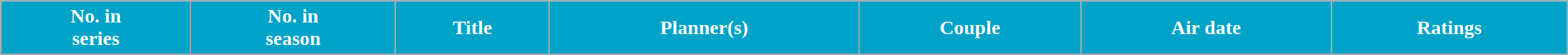<table class="wikitable plainrowheaders" style="width:100%;">
<tr style="color:white">
<th style="background: #00A3C8;">No. in<br>series</th>
<th style="background: #00A3C8;">No. in<br>season</th>
<th style="background: #00A3C8;">Title</th>
<th style="background: #00A3C8;">Planner(s)</th>
<th style="background: #00A3C8;">Couple</th>
<th style="background: #00A3C8;">Air date</th>
<th style="background: #00A3C8;">Ratings</th>
</tr>
<tr>
</tr>
</table>
